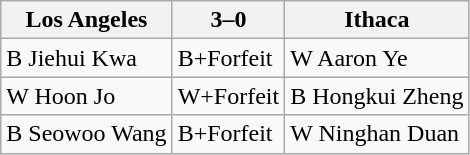<table class="wikitable">
<tr>
<th>Los Angeles</th>
<th>3–0</th>
<th>Ithaca</th>
</tr>
<tr>
<td>B Jiehui Kwa</td>
<td>B+Forfeit</td>
<td>W Aaron Ye</td>
</tr>
<tr>
<td>W Hoon Jo</td>
<td>W+Forfeit</td>
<td>B Hongkui Zheng</td>
</tr>
<tr>
<td>B Seowoo Wang</td>
<td>B+Forfeit</td>
<td>W Ninghan Duan</td>
</tr>
</table>
